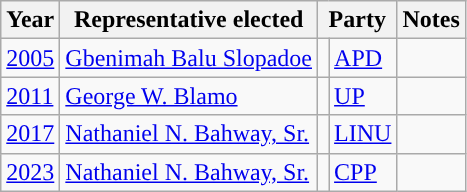<table class="wikitable">
<tr>
<th>Year</th>
<th>Representative elected</th>
<th colspan=2>Party</th>
<th>Notes</th>
</tr>
<tr>
<td><a href='#'>2005</a></td>
<td><a href='#'>Gbenimah Balu Slopadoe</a></td>
<td></td>
<td><a href='#'>APD</a></td>
<td></td>
</tr>
<tr>
<td><a href='#'>2011</a></td>
<td><a href='#'>George W. Blamo</a></td>
<td></td>
<td><a href='#'>UP</a></td>
<td></td>
</tr>
<tr>
<td><a href='#'>2017</a></td>
<td><a href='#'>Nathaniel N. Bahway, Sr.</a></td>
<td></td>
<td><a href='#'>LINU</a></td>
<td></td>
</tr>
<tr>
<td><a href='#'>2023</a></td>
<td><a href='#'>Nathaniel N. Bahway, Sr.</a></td>
<td></td>
<td><a href='#'>CPP</a></td>
<td></td>
</tr>
</table>
